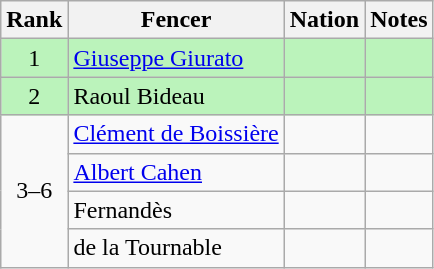<table class="wikitable sortable" style="text-align:center">
<tr>
<th>Rank</th>
<th>Fencer</th>
<th>Nation</th>
<th>Notes</th>
</tr>
<tr bgcolor=bbf3bb>
<td>1</td>
<td align=left><a href='#'>Giuseppe Giurato</a></td>
<td align=left></td>
<td></td>
</tr>
<tr bgcolor=bbf3bb>
<td>2</td>
<td align=left>Raoul Bideau</td>
<td align=left></td>
<td></td>
</tr>
<tr>
<td rowspan=4 align=center>3–6</td>
<td align=left><a href='#'>Clément de Boissière</a></td>
<td align=left></td>
<td></td>
</tr>
<tr>
<td align=left><a href='#'>Albert Cahen</a></td>
<td align=left></td>
<td></td>
</tr>
<tr>
<td align=left>Fernandès</td>
<td align=left></td>
<td></td>
</tr>
<tr>
<td align=left>de la Tournable</td>
<td align=left></td>
<td></td>
</tr>
</table>
